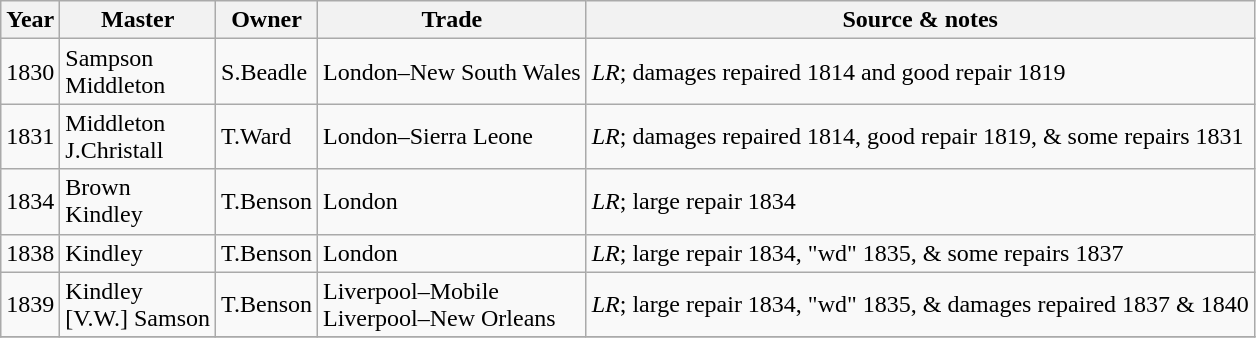<table class=" wikitable">
<tr>
<th>Year</th>
<th>Master</th>
<th>Owner</th>
<th>Trade</th>
<th>Source & notes</th>
</tr>
<tr>
<td>1830</td>
<td>Sampson<br>Middleton</td>
<td>S.Beadle</td>
<td>London–New South Wales</td>
<td><em>LR</em>; damages repaired 1814 and good repair 1819</td>
</tr>
<tr>
<td>1831</td>
<td>Middleton<br>J.Christall</td>
<td>T.Ward</td>
<td>London–Sierra Leone</td>
<td><em>LR</em>; damages repaired 1814, good repair 1819, & some repairs 1831</td>
</tr>
<tr>
<td>1834</td>
<td>Brown<br>Kindley</td>
<td>T.Benson</td>
<td>London</td>
<td><em>LR</em>; large repair 1834</td>
</tr>
<tr>
<td>1838</td>
<td>Kindley</td>
<td>T.Benson</td>
<td>London</td>
<td><em>LR</em>; large repair 1834, "wd" 1835, & some repairs 1837</td>
</tr>
<tr>
<td>1839</td>
<td>Kindley<br>[V.W.] Samson</td>
<td>T.Benson</td>
<td>Liverpool–Mobile<br>Liverpool–New Orleans</td>
<td><em>LR</em>; large repair 1834, "wd" 1835, & damages repaired 1837 & 1840</td>
</tr>
<tr>
</tr>
</table>
